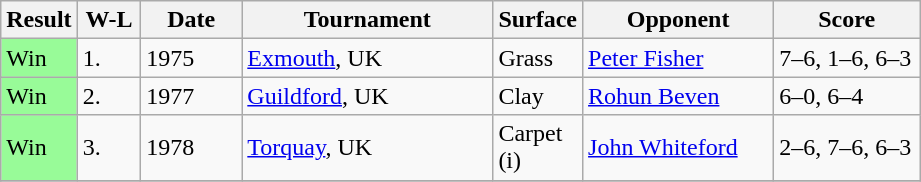<table class="sortable wikitable">
<tr>
<th style="width:40px">Result</th>
<th style="width:35px" class="unsortable">W-L</th>
<th style="width:60px">Date</th>
<th style="width:160px">Tournament</th>
<th style="width:50px">Surface</th>
<th style="width:120px">Opponent</th>
<th style="width:90px" class="unsortable">Score</th>
</tr>
<tr>
<td style="background:#98fb98;">Win</td>
<td>1.</td>
<td>1975</td>
<td><a href='#'>Exmouth</a>, UK</td>
<td>Grass</td>
<td> <a href='#'>Peter Fisher</a></td>
<td>7–6, 1–6, 6–3</td>
</tr>
<tr>
<td style="background:#98fb98;">Win</td>
<td>2.</td>
<td>1977</td>
<td><a href='#'>Guildford</a>, UK</td>
<td>Clay</td>
<td> <a href='#'>Rohun Beven</a></td>
<td>6–0, 6–4</td>
</tr>
<tr>
<td style="background:#98fb98;">Win</td>
<td>3.</td>
<td>1978</td>
<td><a href='#'>Torquay</a>, UK</td>
<td>Carpet (i)</td>
<td> <a href='#'>John Whiteford</a></td>
<td>2–6, 7–6, 6–3</td>
</tr>
<tr>
</tr>
</table>
